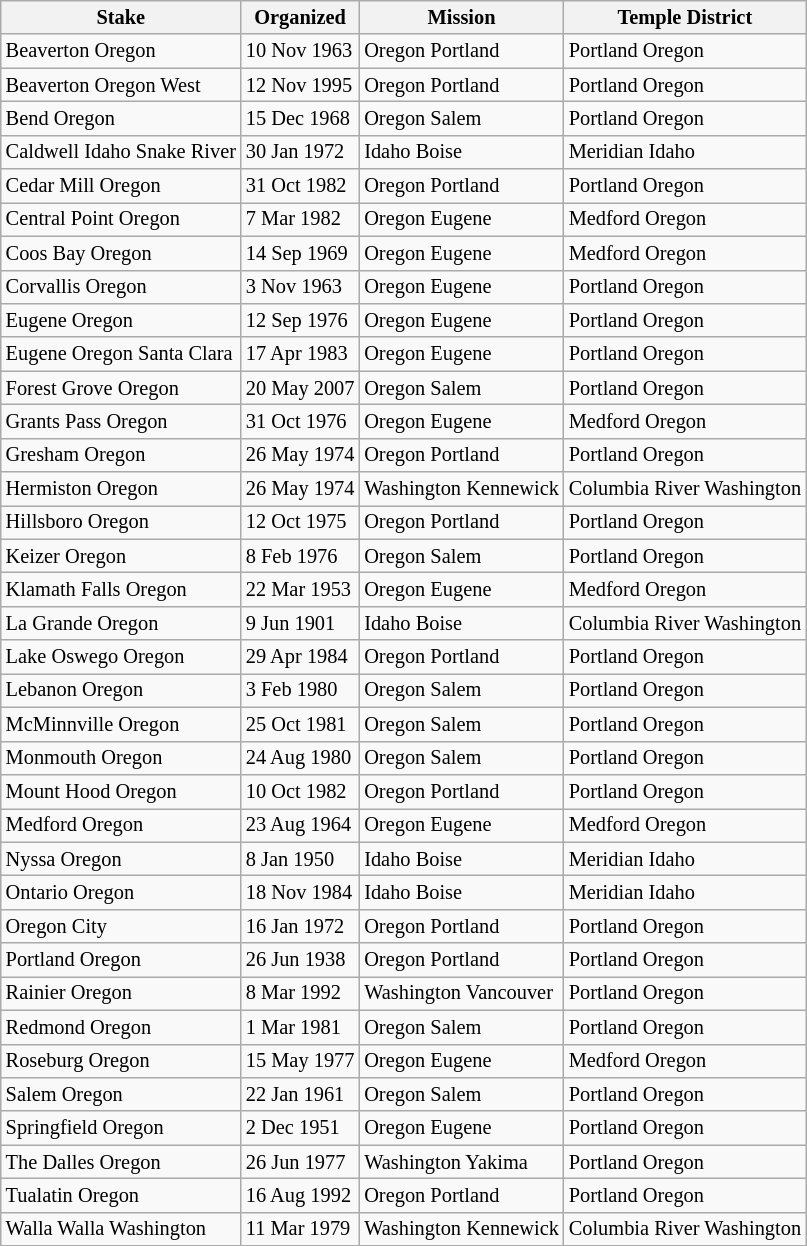<table class="wikitable sortable mw-collapsible mw-collapsed" style="font-size:85%">
<tr>
<th>Stake</th>
<th>Organized</th>
<th>Mission</th>
<th>Temple District</th>
</tr>
<tr>
<td>Beaverton Oregon</td>
<td>10 Nov 1963</td>
<td>Oregon Portland</td>
<td>Portland Oregon</td>
</tr>
<tr>
<td>Beaverton Oregon West</td>
<td>12 Nov 1995</td>
<td>Oregon Portland</td>
<td>Portland Oregon</td>
</tr>
<tr>
<td>Bend Oregon</td>
<td>15 Dec 1968</td>
<td>Oregon Salem</td>
<td>Portland Oregon</td>
</tr>
<tr>
<td>Caldwell Idaho Snake River</td>
<td>30 Jan 1972</td>
<td>Idaho Boise</td>
<td>Meridian Idaho</td>
</tr>
<tr>
<td>Cedar Mill Oregon</td>
<td>31 Oct 1982</td>
<td>Oregon Portland</td>
<td>Portland Oregon</td>
</tr>
<tr>
<td>Central Point Oregon</td>
<td>7 Mar 1982</td>
<td>Oregon Eugene</td>
<td>Medford Oregon</td>
</tr>
<tr>
<td>Coos Bay Oregon</td>
<td>14 Sep 1969</td>
<td>Oregon Eugene</td>
<td>Medford Oregon</td>
</tr>
<tr>
<td>Corvallis Oregon</td>
<td>3 Nov 1963</td>
<td>Oregon Eugene</td>
<td>Portland Oregon</td>
</tr>
<tr>
<td>Eugene Oregon</td>
<td>12 Sep 1976</td>
<td>Oregon Eugene</td>
<td>Portland Oregon</td>
</tr>
<tr>
<td>Eugene Oregon Santa Clara</td>
<td>17 Apr 1983</td>
<td>Oregon Eugene</td>
<td>Portland Oregon</td>
</tr>
<tr>
<td>Forest Grove Oregon</td>
<td>20 May 2007</td>
<td>Oregon Salem</td>
<td>Portland Oregon</td>
</tr>
<tr>
<td>Grants Pass Oregon</td>
<td>31 Oct 1976</td>
<td>Oregon Eugene</td>
<td>Medford Oregon</td>
</tr>
<tr>
<td>Gresham Oregon</td>
<td>26 May 1974</td>
<td>Oregon Portland</td>
<td>Portland Oregon</td>
</tr>
<tr>
<td>Hermiston Oregon</td>
<td>26 May 1974</td>
<td>Washington Kennewick</td>
<td>Columbia River Washington</td>
</tr>
<tr>
<td>Hillsboro Oregon</td>
<td>12 Oct 1975</td>
<td>Oregon Portland</td>
<td>Portland Oregon</td>
</tr>
<tr>
<td>Keizer Oregon</td>
<td>8 Feb 1976</td>
<td>Oregon Salem</td>
<td>Portland Oregon</td>
</tr>
<tr>
<td>Klamath Falls Oregon</td>
<td>22 Mar 1953</td>
<td>Oregon Eugene</td>
<td>Medford Oregon</td>
</tr>
<tr>
<td>La Grande Oregon</td>
<td>9 Jun 1901</td>
<td>Idaho Boise</td>
<td>Columbia River Washington</td>
</tr>
<tr>
<td>Lake Oswego Oregon</td>
<td>29 Apr 1984</td>
<td>Oregon Portland</td>
<td>Portland Oregon</td>
</tr>
<tr>
<td>Lebanon Oregon</td>
<td>3 Feb 1980</td>
<td>Oregon Salem</td>
<td>Portland Oregon</td>
</tr>
<tr>
<td>McMinnville Oregon</td>
<td>25 Oct 1981</td>
<td>Oregon Salem</td>
<td>Portland Oregon</td>
</tr>
<tr>
<td>Monmouth Oregon</td>
<td>24 Aug 1980</td>
<td>Oregon Salem</td>
<td>Portland Oregon</td>
</tr>
<tr>
<td>Mount Hood Oregon</td>
<td>10 Oct 1982</td>
<td>Oregon Portland</td>
<td>Portland Oregon</td>
</tr>
<tr>
<td>Medford Oregon</td>
<td>23 Aug 1964</td>
<td>Oregon Eugene</td>
<td>Medford Oregon</td>
</tr>
<tr>
<td>Nyssa Oregon</td>
<td>8 Jan 1950</td>
<td>Idaho Boise</td>
<td>Meridian Idaho</td>
</tr>
<tr>
<td>Ontario Oregon</td>
<td>18 Nov 1984</td>
<td>Idaho Boise</td>
<td>Meridian Idaho</td>
</tr>
<tr>
<td>Oregon City</td>
<td>16 Jan 1972</td>
<td>Oregon Portland</td>
<td>Portland Oregon</td>
</tr>
<tr>
<td>Portland Oregon</td>
<td>26 Jun 1938</td>
<td>Oregon Portland</td>
<td>Portland Oregon</td>
</tr>
<tr>
<td>Rainier Oregon</td>
<td>8 Mar 1992</td>
<td>Washington Vancouver</td>
<td>Portland Oregon</td>
</tr>
<tr>
<td>Redmond Oregon</td>
<td>1 Mar 1981</td>
<td>Oregon Salem</td>
<td>Portland Oregon</td>
</tr>
<tr>
<td>Roseburg Oregon</td>
<td>15 May 1977</td>
<td>Oregon Eugene</td>
<td>Medford Oregon</td>
</tr>
<tr>
<td>Salem Oregon</td>
<td>22 Jan 1961</td>
<td>Oregon Salem</td>
<td>Portland Oregon</td>
</tr>
<tr>
<td>Springfield Oregon</td>
<td>2 Dec 1951</td>
<td>Oregon Eugene</td>
<td>Portland Oregon</td>
</tr>
<tr>
<td>The Dalles Oregon</td>
<td>26 Jun 1977</td>
<td>Washington Yakima</td>
<td>Portland Oregon</td>
</tr>
<tr>
<td>Tualatin Oregon</td>
<td>16 Aug 1992</td>
<td>Oregon Portland</td>
<td>Portland Oregon</td>
</tr>
<tr>
<td>Walla Walla Washington</td>
<td>11 Mar 1979</td>
<td>Washington Kennewick</td>
<td>Columbia River Washington</td>
</tr>
</table>
